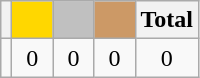<table class="wikitable">
<tr>
<th></th>
<th style="background-color:gold">        </th>
<th style="background-color:silver">      </th>
<th style="background-color:#CC9966">      </th>
<th>Total</th>
</tr>
<tr align="center">
<td></td>
<td>0</td>
<td>0</td>
<td>0</td>
<td>0</td>
</tr>
</table>
